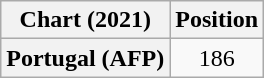<table class="wikitable plainrowheaders" style="text-align:center">
<tr>
<th scope="col">Chart (2021)</th>
<th scope="col">Position</th>
</tr>
<tr>
<th scope="row">Portugal (AFP)</th>
<td>186</td>
</tr>
</table>
